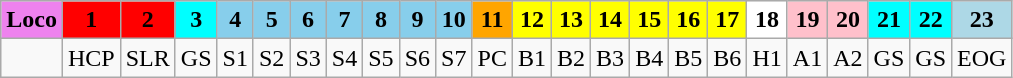<table class="wikitable plainrowheaders unsortable" style="text-align:center">
<tr>
<th scope="col" rowspan="1" style="background:violet;">Loco</th>
<th scope="col" rowspan="1" style="background:red;">1</th>
<th scope="col" rowspan="1" style="background:red;">2</th>
<th scope="col" rowspan="1" style="background:cyan;">3</th>
<th scope="col" rowspan="1" style="background:skyblue;">4</th>
<th scope="col" rowspan="1" style="background:skyblue;">5</th>
<th scope="col" rowspan="1" style="background:skyblue;">6</th>
<th scope="col" rowspan="1" style="background:skyblue;">7</th>
<th scope="col" rowspan="1" style="background:skyblue;">8</th>
<th scope="col" rowspan="1" style="background:skyblue;">9</th>
<th scope="col" rowspan="1" style="background:skyblue;">10</th>
<th scope="col" rowspan="1" style="background:orange;">11</th>
<th scope="col" rowspan="1" style="background:yellow;">12</th>
<th scope="col" rowspan="1" style="background:yellow;">13</th>
<th scope="col" rowspan="1" style="background:yellow;">14</th>
<th rowspan="1" scope="col" style="background:yellow;">15</th>
<th rowspan="1" scope="col" style="background:yellow;">16</th>
<th rowspan="1" scope="col" style="background:yellow;">17</th>
<th rowspan="1" scope="col" style="background:white;">18</th>
<th rowspan="1" scope="col" style="background:pink;">19</th>
<th rowspan="1" scope="col" style="background:pink;">20</th>
<th scope="col" rowspan="1" style="background:cyan;">21</th>
<th scope="col" rowspan="1" style="background:cyan;">22</th>
<th scope="col" rowspan="1" style="background:lightblue;">23</th>
</tr>
<tr>
<td></td>
<td>HCP</td>
<td>SLR</td>
<td>GS</td>
<td>S1</td>
<td>S2</td>
<td>S3</td>
<td>S4</td>
<td>S5</td>
<td>S6</td>
<td>S7</td>
<td>PC</td>
<td>B1</td>
<td>B2</td>
<td>B3</td>
<td>B4</td>
<td>B5</td>
<td>B6</td>
<td>H1</td>
<td>A1</td>
<td>A2</td>
<td>GS</td>
<td>GS</td>
<td>EOG</td>
</tr>
</table>
